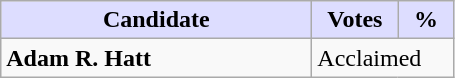<table class="wikitable">
<tr>
<th style="background:#ddf; width:200px;">Candidate</th>
<th style="background:#ddf; width:50px;">Votes</th>
<th style="background:#ddf; width:30px;">%</th>
</tr>
<tr>
<td><strong>Adam R. Hatt</strong></td>
<td colspan="2">Acclaimed</td>
</tr>
</table>
